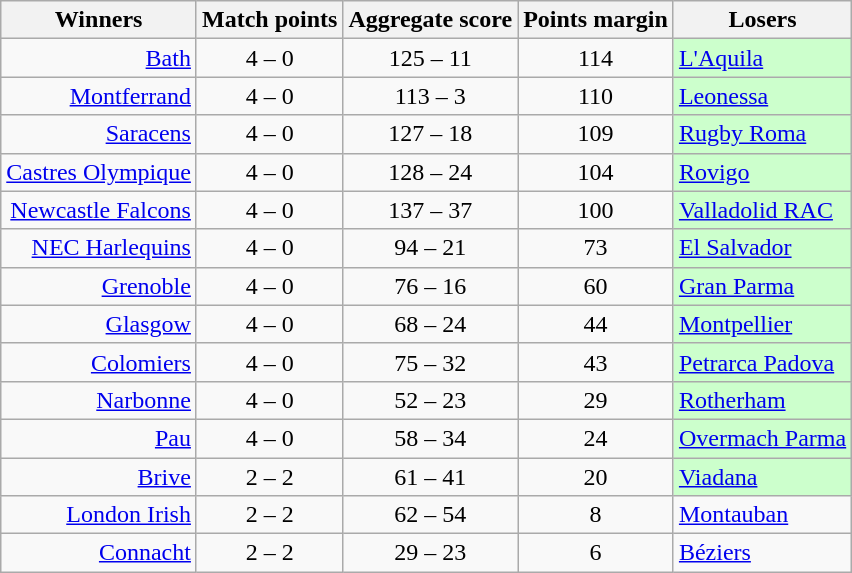<table class="wikitable" style="text-align: center;">
<tr>
<th>Winners</th>
<th>Match points</th>
<th>Aggregate score</th>
<th>Points margin</th>
<th>Losers</th>
</tr>
<tr>
<td align="right"><a href='#'>Bath</a> </td>
<td>4 – 0</td>
<td>125 –  11</td>
<td>114</td>
<td style="background:#cfc;" align="left"> <a href='#'>L'Aquila</a></td>
</tr>
<tr>
<td align="right"><a href='#'>Montferrand</a> </td>
<td>4 – 0</td>
<td>113 –   3</td>
<td>110</td>
<td style="background:#cfc;" align="left"> <a href='#'>Leonessa</a></td>
</tr>
<tr>
<td align="right"><a href='#'>Saracens</a> </td>
<td>4 – 0</td>
<td>127 –  18</td>
<td>109</td>
<td style="background:#cfc;" align="left"> <a href='#'>Rugby Roma</a></td>
</tr>
<tr>
<td align="right"><a href='#'>Castres Olympique</a> </td>
<td>4 – 0</td>
<td>128 –  24</td>
<td>104</td>
<td style="background:#cfc;" align="left"> <a href='#'>Rovigo</a></td>
</tr>
<tr>
<td align="right"><a href='#'>Newcastle Falcons</a> </td>
<td>4 – 0</td>
<td>137 –  37</td>
<td>100</td>
<td style="background:#cfc;" align="left"> <a href='#'>Valladolid RAC</a></td>
</tr>
<tr>
<td align="right"><a href='#'>NEC Harlequins</a> </td>
<td>4 – 0</td>
<td>94 –  21</td>
<td>73</td>
<td style="background:#cfc;" align="left"> <a href='#'>El Salvador</a></td>
</tr>
<tr>
<td align="right"><a href='#'>Grenoble</a> </td>
<td>4 – 0</td>
<td>76 –  16</td>
<td>60</td>
<td style="background:#cfc;" align="left"> <a href='#'>Gran Parma</a></td>
</tr>
<tr>
<td align="right"><a href='#'>Glasgow</a> </td>
<td>4 – 0</td>
<td>68 –  24</td>
<td>44</td>
<td style="background:#cfc;" align="left"> <a href='#'>Montpellier</a></td>
</tr>
<tr>
<td align="right"><a href='#'>Colomiers</a> </td>
<td>4 – 0</td>
<td>75 –  32</td>
<td>43</td>
<td style="background:#cfc;" align="left"> <a href='#'>Petrarca Padova</a></td>
</tr>
<tr>
<td align="right"><a href='#'>Narbonne</a> </td>
<td>4 – 0</td>
<td>52 –  23</td>
<td>29</td>
<td style="background:#cfc;" align="left"> <a href='#'>Rotherham</a></td>
</tr>
<tr>
<td align="right"><a href='#'>Pau</a> </td>
<td>4 – 0</td>
<td>58 –  34</td>
<td>24</td>
<td style="background:#cfc;" align="left"> <a href='#'>Overmach Parma</a></td>
</tr>
<tr>
<td align="right"><a href='#'>Brive</a> </td>
<td>2 – 2</td>
<td>61 –  41</td>
<td>20</td>
<td style="background:#cfc;" align="left"> <a href='#'>Viadana</a></td>
</tr>
<tr>
<td align="right"><a href='#'>London Irish</a> </td>
<td>2 – 2</td>
<td>62 –  54</td>
<td>8</td>
<td align="left"> <a href='#'>Montauban</a></td>
</tr>
<tr>
<td align="right"><a href='#'>Connacht</a> </td>
<td>2 – 2</td>
<td>29 –  23</td>
<td>6</td>
<td align="left"> <a href='#'>Béziers</a></td>
</tr>
</table>
